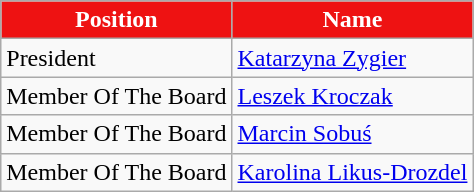<table class="wikitable">
<tr>
<th style="color:white; background:#EE1212">Position</th>
<th style="color:white; background:#EE1212">Name</th>
</tr>
<tr>
<td>President</td>
<td> <a href='#'>Katarzyna Zygier</a></td>
</tr>
<tr>
<td>Member Of The Board</td>
<td> <a href='#'>Leszek Kroczak</a></td>
</tr>
<tr>
<td>Member Of The Board</td>
<td> <a href='#'>Marcin Sobuś</a></td>
</tr>
<tr>
<td>Member Of The Board</td>
<td> <a href='#'>Karolina Likus-Drozdel</a></td>
</tr>
</table>
